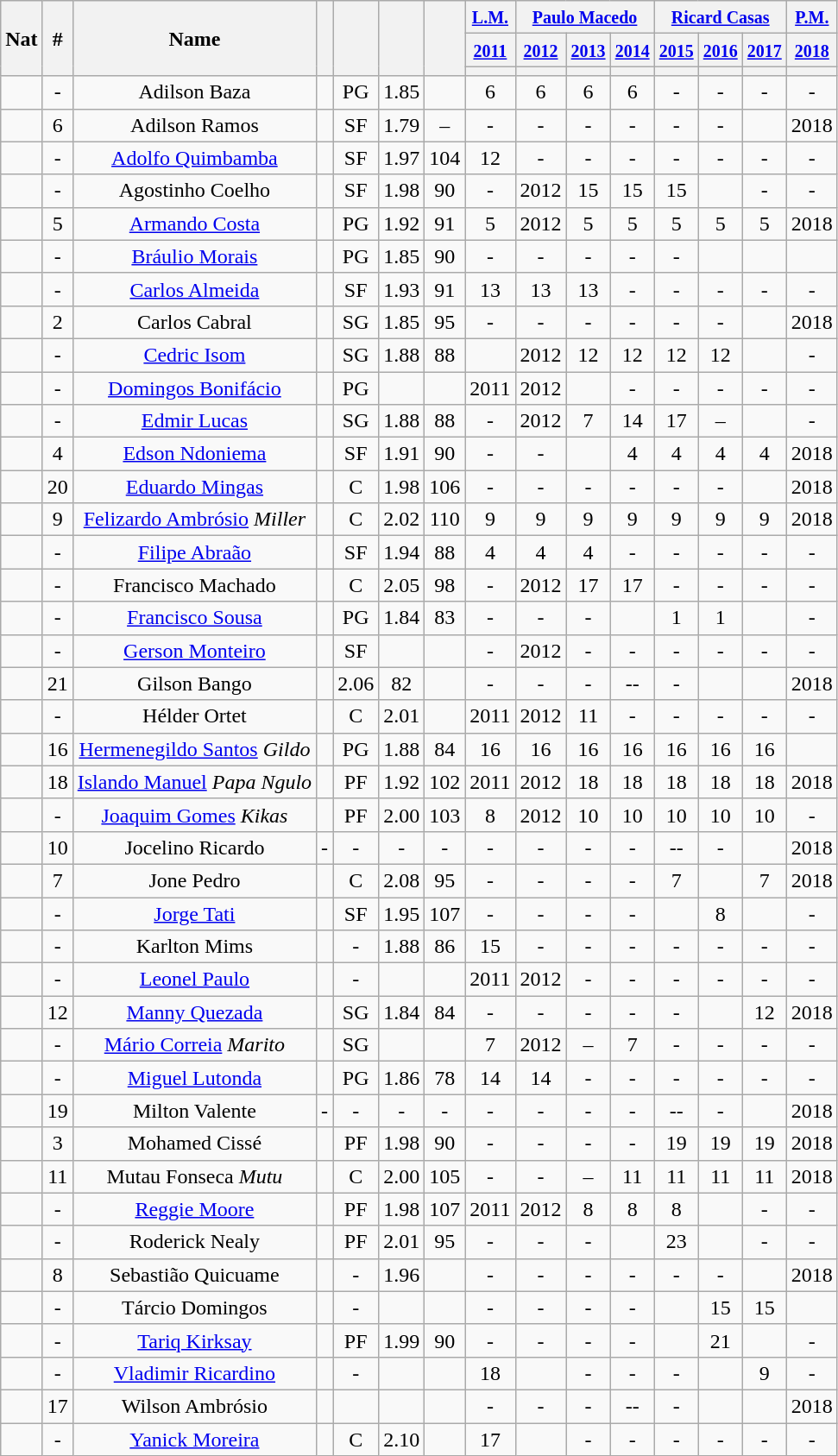<table class="wikitable plainrowheaders sortable" style="text-align:center">
<tr>
<th scope="col" rowspan="3">Nat</th>
<th scope="col" rowspan="3">#</th>
<th scope="col" rowspan="3">Name</th>
<th scope="col" rowspan="3"></th>
<th scope="col" rowspan="3"></th>
<th scope="col" rowspan="3"></th>
<th scope="col" rowspan="3"></th>
<th colspan="1"><small><a href='#'>L.M.</a></small></th>
<th colspan="3"><small><a href='#'>Paulo Macedo</a></small></th>
<th colspan="3"><small><a href='#'>Ricard Casas</a></small></th>
<th colspan="1"><small><a href='#'>P.M.</a></small></th>
</tr>
<tr>
<th colspan="1"><small><a href='#'>2011</a></small></th>
<th colspan="1"><small><a href='#'>2012</a></small></th>
<th colspan="1"><small><a href='#'>2013</a></small></th>
<th colspan="1"><small><a href='#'>2014</a></small></th>
<th colspan="1"><small><a href='#'>2015</a></small></th>
<th colspan="1"><small><a href='#'>2016</a></small></th>
<th colspan="1"><small><a href='#'>2017</a></small></th>
<th colspan="1"><small><a href='#'>2018</a></small></th>
</tr>
<tr>
<th scope="col" rowspan="1"></th>
<th scope="col" rowspan="1"><small></small></th>
<th scope="col" rowspan="1"><small></small></th>
<th scope="col" rowspan="1"></th>
<th scope="col" rowspan="1"></th>
<th scope="col" rowspan="1"><small></small></th>
<th scope="col" rowspan="1"></th>
<th scope="col" rowspan="1"></th>
</tr>
<tr>
<td></td>
<td>-</td>
<td>Adilson Baza</td>
<td></td>
<td data-sort-value="1">PG</td>
<td>1.85</td>
<td></td>
<td data-sort-value="06">6</td>
<td data-sort-value="06">6</td>
<td data-sort-value="06">6</td>
<td data-sort-value="06">6</td>
<td>-</td>
<td>-</td>
<td>-</td>
<td>-</td>
</tr>
<tr>
<td></td>
<td data-sort-value="06">6</td>
<td>Adilson Ramos</td>
<td></td>
<td data-sort-value="3">SF</td>
<td>1.79</td>
<td>–</td>
<td>-</td>
<td>-</td>
<td>-</td>
<td>-</td>
<td>-</td>
<td>-</td>
<td data-sort-value="-"><a href='#'></a></td>
<td>2018</td>
</tr>
<tr>
<td></td>
<td>-</td>
<td><a href='#'>Adolfo Quimbamba</a></td>
<td></td>
<td data-sort-value="3">SF</td>
<td>1.97</td>
<td>104</td>
<td>12</td>
<td>-</td>
<td>-</td>
<td>-</td>
<td>-</td>
<td>-</td>
<td>-</td>
<td>-</td>
</tr>
<tr>
<td></td>
<td>-</td>
<td>Agostinho Coelho</td>
<td></td>
<td data-sort-value="3">SF</td>
<td>1.98</td>
<td>90</td>
<td>-</td>
<td>2012</td>
<td>15</td>
<td>15</td>
<td>15</td>
<td data-sort-value="-"><a href='#'></a></td>
<td>-</td>
<td>-</td>
</tr>
<tr>
<td></td>
<td data-sort-value="05">5</td>
<td><a href='#'>Armando Costa</a></td>
<td></td>
<td data-sort-value="1">PG</td>
<td>1.92</td>
<td>91</td>
<td data-sort-value="05">5</td>
<td>2012</td>
<td data-sort-value="05">5</td>
<td data-sort-value="05">5</td>
<td data-sort-value="05">5</td>
<td data-sort-value="05">5</td>
<td data-sort-value="05">5</td>
<td>2018</td>
</tr>
<tr>
<td></td>
<td>-</td>
<td><a href='#'>Bráulio Morais</a></td>
<td></td>
<td data-sort-value="1">PG</td>
<td>1.85</td>
<td>90</td>
<td>-</td>
<td>-</td>
<td>-</td>
<td>-</td>
<td>-</td>
<td data-sort-value="-"><a href='#'></a></td>
<td></td>
<td data-sort-value="-"><a href='#'></a></td>
</tr>
<tr>
<td></td>
<td>-</td>
<td><a href='#'>Carlos Almeida</a></td>
<td></td>
<td data-sort-value="3">SF</td>
<td>1.93</td>
<td>91</td>
<td>13</td>
<td>13</td>
<td>13</td>
<td>-</td>
<td>-</td>
<td>-</td>
<td>-</td>
<td>-</td>
</tr>
<tr>
<td></td>
<td data-sort-value="02">2</td>
<td>Carlos Cabral</td>
<td></td>
<td data-sort-value="2">SG</td>
<td>1.85</td>
<td>95</td>
<td>-</td>
<td>-</td>
<td>-</td>
<td>-</td>
<td>-</td>
<td>-</td>
<td data-sort-value="-"><a href='#'></a></td>
<td>2018</td>
</tr>
<tr>
<td></td>
<td>-</td>
<td><a href='#'>Cedric Isom</a></td>
<td></td>
<td data-sort-value="2">SG</td>
<td>1.88</td>
<td>88</td>
<td data-sort-value="-"><a href='#'></a></td>
<td>2012</td>
<td>12</td>
<td>12</td>
<td>12</td>
<td>12</td>
<td data-sort-value="-"><a href='#'></a></td>
<td>-</td>
</tr>
<tr>
<td></td>
<td>-</td>
<td><a href='#'>Domingos Bonifácio</a></td>
<td></td>
<td data-sort-value="1">PG</td>
<td></td>
<td></td>
<td>2011</td>
<td>2012</td>
<td data-sort-value="-"><a href='#'></a></td>
<td>-</td>
<td>-</td>
<td>-</td>
<td>-</td>
<td>-</td>
</tr>
<tr>
<td></td>
<td>-</td>
<td><a href='#'>Edmir Lucas</a></td>
<td></td>
<td data-sort-value="2">SG</td>
<td>1.88</td>
<td>88</td>
<td>-</td>
<td>2012</td>
<td data-sort-value="07">7</td>
<td>14</td>
<td>17</td>
<td>–</td>
<td data-sort-value="-"><a href='#'></a></td>
<td>-</td>
</tr>
<tr>
<td></td>
<td data-sort-value="04">4</td>
<td><a href='#'>Edson Ndoniema</a></td>
<td></td>
<td data-sort-value="3">SF</td>
<td>1.91</td>
<td>90</td>
<td>-</td>
<td>-</td>
<td data-sort-value="-"><a href='#'></a></td>
<td data-sort-value="04">4</td>
<td data-sort-value="04">4</td>
<td data-sort-value="04">4</td>
<td data-sort-value="04">4</td>
<td>2018</td>
</tr>
<tr>
<td></td>
<td>20</td>
<td><a href='#'>Eduardo Mingas</a></td>
<td></td>
<td>C</td>
<td>1.98</td>
<td>106</td>
<td>-</td>
<td>-</td>
<td>-</td>
<td>-</td>
<td>-</td>
<td>-</td>
<td data-sort-value="-"><a href='#'></a></td>
<td>2018</td>
</tr>
<tr>
<td></td>
<td data-sort-value="09">9</td>
<td><a href='#'>Felizardo Ambrósio</a> <em>Miller</em></td>
<td></td>
<td data-sort-value="5">C</td>
<td>2.02</td>
<td>110</td>
<td data-sort-value="09">9</td>
<td data-sort-value="09">9</td>
<td data-sort-value="09">9</td>
<td data-sort-value="09">9</td>
<td data-sort-value="09">9</td>
<td data-sort-value="09">9</td>
<td data-sort-value="09">9</td>
<td>2018</td>
</tr>
<tr>
<td></td>
<td>-</td>
<td><a href='#'>Filipe Abraão</a></td>
<td></td>
<td data-sort-value="3">SF</td>
<td>1.94</td>
<td>88</td>
<td data-sort-value="04">4</td>
<td data-sort-value="04">4</td>
<td data-sort-value="04">4</td>
<td>-</td>
<td>-</td>
<td>-</td>
<td>-</td>
<td>-</td>
</tr>
<tr>
<td></td>
<td>-</td>
<td>Francisco Machado</td>
<td></td>
<td data-sort-value="5">C</td>
<td>2.05</td>
<td>98</td>
<td>-</td>
<td>2012</td>
<td>17</td>
<td>17</td>
<td>-</td>
<td>-</td>
<td>-</td>
<td>-</td>
</tr>
<tr>
<td></td>
<td>-</td>
<td><a href='#'>Francisco Sousa</a></td>
<td></td>
<td data-sort-value="1">PG</td>
<td>1.84</td>
<td>83</td>
<td>-</td>
<td>-</td>
<td>-</td>
<td data-sort-value="-"><a href='#'></a></td>
<td data-sort-value="01">1</td>
<td data-sort-value="01">1</td>
<td data-sort-value="-"><a href='#'></a></td>
<td>-</td>
</tr>
<tr>
<td></td>
<td>-</td>
<td><a href='#'>Gerson Monteiro</a></td>
<td></td>
<td data-sort-value="3">SF</td>
<td></td>
<td></td>
<td>-</td>
<td>2012</td>
<td>-</td>
<td>-</td>
<td>-</td>
<td>-</td>
<td>-</td>
<td>-</td>
</tr>
<tr>
<td></td>
<td>21</td>
<td>Gilson Bango</td>
<td></td>
<td>2.06</td>
<td>82</td>
<td></td>
<td>-</td>
<td>-</td>
<td>-</td>
<td>--</td>
<td>-</td>
<td></td>
<td data-sort-value="-"></td>
<td>2018</td>
</tr>
<tr>
<td></td>
<td>-</td>
<td>Hélder Ortet</td>
<td></td>
<td data-sort-value="5">C</td>
<td>2.01</td>
<td></td>
<td>2011</td>
<td>2012</td>
<td>11</td>
<td>-</td>
<td>-</td>
<td>-</td>
<td>-</td>
<td>-</td>
</tr>
<tr>
<td></td>
<td>16</td>
<td><a href='#'>Hermenegildo Santos</a> <em>Gildo</em></td>
<td></td>
<td data-sort-value="1">PG</td>
<td>1.88</td>
<td>84</td>
<td>16</td>
<td>16</td>
<td>16</td>
<td>16</td>
<td>16</td>
<td>16</td>
<td>16</td>
<td><strong></strong></td>
</tr>
<tr>
<td></td>
<td>18</td>
<td><a href='#'>Islando Manuel</a> <em>Papa Ngulo</em></td>
<td></td>
<td data-sort-value="4">PF</td>
<td>1.92</td>
<td>102</td>
<td>2011</td>
<td>2012</td>
<td>18</td>
<td>18</td>
<td>18</td>
<td>18</td>
<td>18</td>
<td>2018</td>
</tr>
<tr>
<td></td>
<td>-</td>
<td><a href='#'>Joaquim Gomes</a> <em>Kikas</em></td>
<td></td>
<td data-sort-value="4">PF</td>
<td>2.00</td>
<td>103</td>
<td data-sort-value="08">8</td>
<td>2012</td>
<td>10</td>
<td>10</td>
<td>10</td>
<td>10</td>
<td>10</td>
<td>-</td>
</tr>
<tr>
<td></td>
<td>10</td>
<td>Jocelino Ricardo</td>
<td>-</td>
<td>-</td>
<td>-</td>
<td>-</td>
<td>-</td>
<td>-</td>
<td>-</td>
<td>-</td>
<td>--</td>
<td>-</td>
<td data-sort-value="-"></td>
<td>2018</td>
</tr>
<tr>
<td></td>
<td data-sort-value="07">7</td>
<td>Jone Pedro</td>
<td></td>
<td data-sort-value="5">C</td>
<td>2.08</td>
<td>95</td>
<td>-</td>
<td>-</td>
<td>-</td>
<td>-</td>
<td data-sort-value="07">7</td>
<td></td>
<td data-sort-value="07">7</td>
<td>2018</td>
</tr>
<tr>
<td></td>
<td>-</td>
<td><a href='#'>Jorge Tati</a></td>
<td></td>
<td data-sort-value="3">SF</td>
<td>1.95</td>
<td>107</td>
<td>-</td>
<td>-</td>
<td>-</td>
<td>-</td>
<td data-sort-value="-"><a href='#'></a></td>
<td data-sort-value="08">8</td>
<td data-sort-value="-"><a href='#'></a></td>
<td>-</td>
</tr>
<tr>
<td></td>
<td>-</td>
<td>Karlton Mims</td>
<td></td>
<td data-sort-value="100">-</td>
<td>1.88</td>
<td>86</td>
<td>15</td>
<td>-</td>
<td>-</td>
<td>-</td>
<td>-</td>
<td>-</td>
<td>-</td>
<td>-</td>
</tr>
<tr>
<td></td>
<td>-</td>
<td><a href='#'>Leonel Paulo</a></td>
<td></td>
<td data-sort-value="100">-</td>
<td></td>
<td></td>
<td>2011</td>
<td>2012</td>
<td>-</td>
<td>-</td>
<td>-</td>
<td>-</td>
<td>-</td>
<td>-</td>
</tr>
<tr>
<td></td>
<td>12</td>
<td><a href='#'>Manny Quezada</a></td>
<td></td>
<td data-sort-value="2">SG</td>
<td>1.84</td>
<td>84</td>
<td>-</td>
<td>-</td>
<td>-</td>
<td>-</td>
<td>-</td>
<td data-sort-value="-"><a href='#'></a></td>
<td>12</td>
<td>2018</td>
</tr>
<tr>
<td></td>
<td>-</td>
<td><a href='#'>Mário Correia</a> <em>Marito</em></td>
<td></td>
<td data-sort-value="2">SG</td>
<td></td>
<td></td>
<td data-sort-value="07">7</td>
<td>2012</td>
<td>–</td>
<td data-sort-value="07">7</td>
<td>-</td>
<td>-</td>
<td>-</td>
<td>-</td>
</tr>
<tr>
<td></td>
<td>-</td>
<td><a href='#'>Miguel Lutonda</a></td>
<td></td>
<td data-sort-value="1">PG</td>
<td>1.86</td>
<td>78</td>
<td>14</td>
<td>14</td>
<td>-</td>
<td>-</td>
<td>-</td>
<td>-</td>
<td>-</td>
<td>-</td>
</tr>
<tr>
<td></td>
<td>19</td>
<td>Milton Valente</td>
<td>-</td>
<td>-</td>
<td>-</td>
<td>-</td>
<td>-</td>
<td>-</td>
<td>-</td>
<td>-</td>
<td>--</td>
<td>-</td>
<td data-sort-value="-"></td>
<td>2018</td>
</tr>
<tr>
<td></td>
<td data-sort-value="03">3</td>
<td>Mohamed Cissé</td>
<td></td>
<td data-sort-value="4">PF</td>
<td>1.98</td>
<td>90</td>
<td>-</td>
<td>-</td>
<td>-</td>
<td>-</td>
<td>19</td>
<td>19</td>
<td>19</td>
<td>2018</td>
</tr>
<tr>
<td></td>
<td>11</td>
<td>Mutau Fonseca <em>Mutu</em></td>
<td></td>
<td data-sort-value="5">C</td>
<td>2.00</td>
<td>105</td>
<td>-</td>
<td>-</td>
<td>–</td>
<td>11</td>
<td>11</td>
<td>11</td>
<td>11</td>
<td>2018</td>
</tr>
<tr>
<td></td>
<td>-</td>
<td><a href='#'>Reggie Moore</a></td>
<td></td>
<td data-sort-value="4">PF</td>
<td>1.98</td>
<td>107</td>
<td>2011</td>
<td>2012</td>
<td data-sort-value="08">8</td>
<td data-sort-value="08">8</td>
<td data-sort-value="08">8</td>
<td data-sort-value="-"><a href='#'></a></td>
<td>-</td>
<td>-</td>
</tr>
<tr>
<td></td>
<td>-</td>
<td>Roderick Nealy</td>
<td></td>
<td data-sort-value="4">PF</td>
<td>2.01</td>
<td>95</td>
<td>-</td>
<td>-</td>
<td>-</td>
<td data-sort-value="-"><a href='#'></a></td>
<td>23</td>
<td data-sort-value="-"><a href='#'></a></td>
<td>-</td>
<td>-</td>
</tr>
<tr>
<td></td>
<td data-sort-value="08">8</td>
<td>Sebastião Quicuame</td>
<td></td>
<td>-</td>
<td>1.96</td>
<td></td>
<td>-</td>
<td>-</td>
<td>-</td>
<td>-</td>
<td>-</td>
<td>-</td>
<td data-sort-value="-"><a href='#'></a></td>
<td>2018</td>
</tr>
<tr>
<td></td>
<td>-</td>
<td>Tárcio Domingos</td>
<td></td>
<td data-sort-value="100">-</td>
<td></td>
<td></td>
<td>-</td>
<td>-</td>
<td>-</td>
<td>-</td>
<td data-sort-value="-"></td>
<td>15</td>
<td>15</td>
<td data-sort-value="-"><a href='#'></a></td>
</tr>
<tr>
<td></td>
<td>-</td>
<td><a href='#'>Tariq Kirksay</a></td>
<td></td>
<td data-sort-value="4">PF</td>
<td>1.99</td>
<td>90</td>
<td>-</td>
<td>-</td>
<td>-</td>
<td>-</td>
<td data-sort-value="-"><a href='#'></a></td>
<td>21</td>
<td></td>
<td>-</td>
</tr>
<tr>
<td></td>
<td>-</td>
<td><a href='#'>Vladimir Ricardino</a></td>
<td></td>
<td data-sort-value="100">-</td>
<td></td>
<td></td>
<td>18</td>
<td data-sort-value="-"><a href='#'></a></td>
<td>-</td>
<td>-</td>
<td>-</td>
<td data-sort-value="-"><a href='#'></a></td>
<td data-sort-value="09">9</td>
<td>-</td>
</tr>
<tr>
<td></td>
<td>17</td>
<td>Wilson Ambrósio</td>
<td></td>
<td></td>
<td></td>
<td></td>
<td>-</td>
<td>-</td>
<td>-</td>
<td>--</td>
<td>-</td>
<td></td>
<td data-sort-value="-"></td>
<td>2018</td>
</tr>
<tr>
<td></td>
<td>-</td>
<td><a href='#'>Yanick Moreira</a></td>
<td></td>
<td data-sort-value="5">C</td>
<td>2.10</td>
<td></td>
<td>17</td>
<td data-sort-value="-"><a href='#'></a></td>
<td>-</td>
<td>-</td>
<td>-</td>
<td>-</td>
<td>-</td>
<td>-</td>
</tr>
</table>
